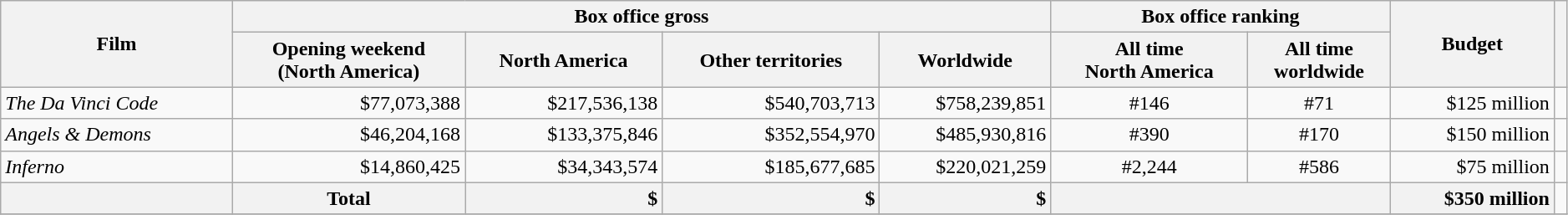<table class="wikitable sortable" width=99% border="1" style="text-align: center;">
<tr>
<th rowspan="2">Film</th>
<th colspan="4">Box office gross</th>
<th colspan="2">Box office ranking</th>
<th rowspan="2">Budget<br></th>
<th rowspan="2"></th>
</tr>
<tr>
<th>Opening weekend<br>(North America)</th>
<th>North America</th>
<th>Other territories</th>
<th>Worldwide</th>
<th>All time<br>North America</th>
<th>All time<br>worldwide</th>
</tr>
<tr>
<td style="text-align: left;"><em>The Da Vinci Code</em></td>
<td style="text-align: right;">$77,073,388</td>
<td style="text-align: right;">$217,536,138</td>
<td style="text-align: right;">$540,703,713</td>
<td style="text-align: right;">$758,239,851</td>
<td>#146</td>
<td>#71</td>
<td style="text-align: right;">$125 million</td>
<td></td>
</tr>
<tr>
<td style="text-align: left;"><em>Angels & Demons</em></td>
<td style="text-align: right;">$46,204,168</td>
<td style="text-align: right;">$133,375,846</td>
<td style="text-align: right;">$352,554,970</td>
<td style="text-align: right;">$485,930,816</td>
<td>#390</td>
<td>#170</td>
<td style="text-align: right;">$150 million</td>
<td></td>
</tr>
<tr>
<td style="text-align: left;"><em>Inferno</em></td>
<td style="text-align: right;">$14,860,425</td>
<td style="text-align: right;">$34,343,574</td>
<td style="text-align: right;">$185,677,685</td>
<td style="text-align: right;">$220,021,259</td>
<td>#2,244</td>
<td>#586</td>
<td style="text-align: right;">$75 million</td>
<td></td>
</tr>
<tr>
<th></th>
<th colspan="1">Total</th>
<th style="text-align: right;">$</th>
<th style="text-align: right;">$</th>
<th style="text-align: right;">$</th>
<th colspan="2"></th>
<th style="text-align: right;">$350 million</th>
<td></td>
</tr>
<tr>
</tr>
</table>
